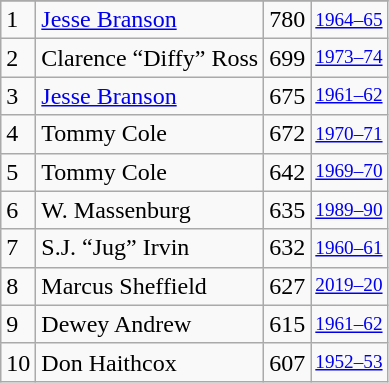<table class="wikitable">
<tr>
</tr>
<tr>
<td>1</td>
<td><a href='#'>Jesse Branson</a></td>
<td>780</td>
<td style="font-size:80%;"><a href='#'>1964–65</a></td>
</tr>
<tr>
<td>2</td>
<td>Clarence “Diffy” Ross</td>
<td>699</td>
<td style="font-size:80%;"><a href='#'>1973–74</a></td>
</tr>
<tr>
<td>3</td>
<td><a href='#'>Jesse Branson</a></td>
<td>675</td>
<td style="font-size:80%;"><a href='#'>1961–62</a></td>
</tr>
<tr>
<td>4</td>
<td>Tommy Cole</td>
<td>672</td>
<td style="font-size:80%;"><a href='#'>1970–71</a></td>
</tr>
<tr>
<td>5</td>
<td>Tommy Cole</td>
<td>642</td>
<td style="font-size:80%;"><a href='#'>1969–70</a></td>
</tr>
<tr>
<td>6</td>
<td>W. Massenburg</td>
<td>635</td>
<td style="font-size:80%;"><a href='#'>1989–90</a></td>
</tr>
<tr>
<td>7</td>
<td>S.J. “Jug” Irvin</td>
<td>632</td>
<td style="font-size:80%;"><a href='#'>1960–61</a></td>
</tr>
<tr>
<td>8</td>
<td>Marcus Sheffield</td>
<td>627</td>
<td style="font-size:80%;"><a href='#'>2019–20</a></td>
</tr>
<tr>
<td>9</td>
<td>Dewey Andrew</td>
<td>615</td>
<td style="font-size:80%;"><a href='#'>1961–62</a></td>
</tr>
<tr>
<td>10</td>
<td>Don Haithcox</td>
<td>607</td>
<td style="font-size:80%;"><a href='#'>1952–53</a></td>
</tr>
</table>
